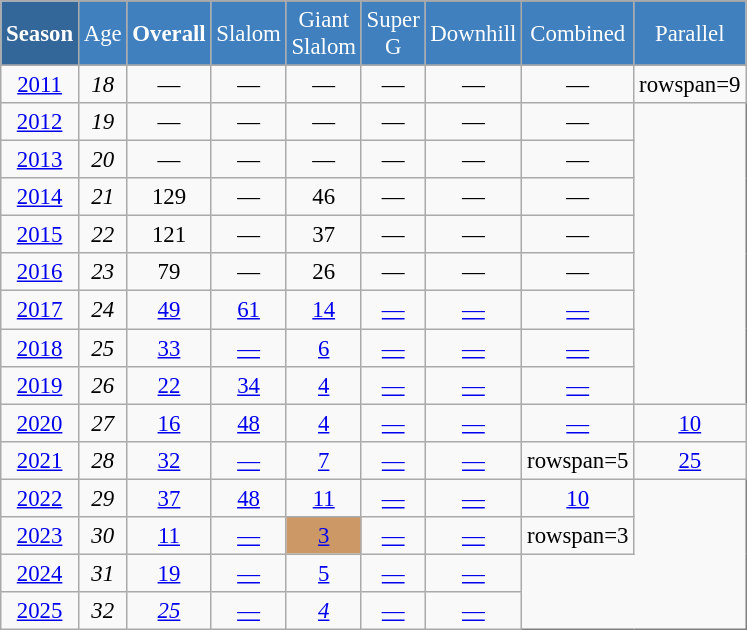<table class="wikitable" style="font-size:95%; text-align:center; border:grey solid 1px; border-collapse:collapse;" width="35%">
<tr style="background-color:#369; color:white;">
<td rowspan="2" colspan="1" width="3%"><strong>Season</strong></td>
</tr>
<tr style="background-color:#4180be; color:white;">
<td width="3%">Age</td>
<td width="4%"><strong>Overall</strong></td>
<td width="4%">Slalom</td>
<td width="4%">Giant<br>Slalom</td>
<td width="4%">Super G</td>
<td width="4%">Downhill</td>
<td width="4%">Combined</td>
<td width="4%">Parallel</td>
</tr>
<tr style="background-color:#8CB2D8; color:white;">
</tr>
<tr>
<td><a href='#'>2011</a></td>
<td><em>18</em></td>
<td>—</td>
<td>—</td>
<td>—</td>
<td>—</td>
<td>—</td>
<td>—</td>
<td>rowspan=9 </td>
</tr>
<tr>
<td><a href='#'>2012</a></td>
<td><em>19</em></td>
<td>—</td>
<td>—</td>
<td>—</td>
<td>—</td>
<td>—</td>
<td>— </td>
</tr>
<tr>
<td><a href='#'>2013</a></td>
<td><em>20</em></td>
<td>—</td>
<td>—</td>
<td>—</td>
<td>—</td>
<td>—</td>
<td>— </td>
</tr>
<tr>
<td><a href='#'>2014</a></td>
<td><em>21</em></td>
<td>129</td>
<td>—</td>
<td>46</td>
<td>—</td>
<td>—</td>
<td>— </td>
</tr>
<tr>
<td><a href='#'>2015</a></td>
<td><em>22</em></td>
<td>121</td>
<td>—</td>
<td>37</td>
<td>—</td>
<td>—</td>
<td>— </td>
</tr>
<tr>
<td><a href='#'>2016</a></td>
<td><em>23</em></td>
<td>79</td>
<td>—</td>
<td>26</td>
<td>—</td>
<td>—</td>
<td>— </td>
</tr>
<tr>
<td><a href='#'>2017</a></td>
<td><em>24</em></td>
<td><a href='#'>49</a></td>
<td><a href='#'>61</a></td>
<td><a href='#'>14</a></td>
<td><a href='#'>—</a></td>
<td><a href='#'>—</a></td>
<td><a href='#'>—</a></td>
</tr>
<tr>
<td><a href='#'>2018</a></td>
<td><em>25</em></td>
<td><a href='#'>33</a></td>
<td><a href='#'>—</a></td>
<td><a href='#'>6</a></td>
<td><a href='#'>—</a></td>
<td><a href='#'>—</a></td>
<td><a href='#'>—</a></td>
</tr>
<tr>
<td><a href='#'>2019</a></td>
<td><em>26</em></td>
<td><a href='#'>22</a></td>
<td><a href='#'>34</a></td>
<td><a href='#'>4</a></td>
<td><a href='#'>—</a></td>
<td><a href='#'>—</a></td>
<td><a href='#'>—</a></td>
</tr>
<tr>
<td><a href='#'>2020</a></td>
<td><em>27</em></td>
<td><a href='#'>16</a></td>
<td><a href='#'>48</a></td>
<td><a href='#'>4</a></td>
<td><a href='#'>—</a></td>
<td><a href='#'>—</a></td>
<td><a href='#'>—</a></td>
<td><a href='#'>10</a></td>
</tr>
<tr>
<td><a href='#'>2021</a></td>
<td><em>28</em></td>
<td><a href='#'>32</a></td>
<td><a href='#'>—</a></td>
<td><a href='#'>7</a></td>
<td><a href='#'>—</a></td>
<td><a href='#'>—</a></td>
<td>rowspan=5 </td>
<td><a href='#'>25</a></td>
</tr>
<tr>
<td><a href='#'>2022</a></td>
<td><em>29</em></td>
<td><a href='#'>37</a></td>
<td><a href='#'>48</a></td>
<td><a href='#'>11</a></td>
<td><a href='#'>—</a></td>
<td><a href='#'>—</a></td>
<td><a href='#'>10</a></td>
</tr>
<tr>
<td><a href='#'>2023</a></td>
<td><em>30</em></td>
<td><a href='#'>11</a></td>
<td><a href='#'>—</a></td>
<td style="background:#c96;"><a href='#'>3</a></td>
<td><a href='#'>—</a></td>
<td><a href='#'>—</a></td>
<td>rowspan=3 </td>
</tr>
<tr>
<td><a href='#'>2024</a></td>
<td><em>31</em></td>
<td><a href='#'>19</a></td>
<td><a href='#'>—</a></td>
<td><a href='#'>5</a></td>
<td><a href='#'>—</a></td>
<td><a href='#'>—</a></td>
</tr>
<tr>
<td><a href='#'>2025</a></td>
<td><em>32</em></td>
<td><a href='#'><em>25</em></a></td>
<td><a href='#'>—</a></td>
<td><a href='#'><em>4</em></a></td>
<td><a href='#'>—</a></td>
<td><a href='#'>—</a></td>
</tr>
</table>
